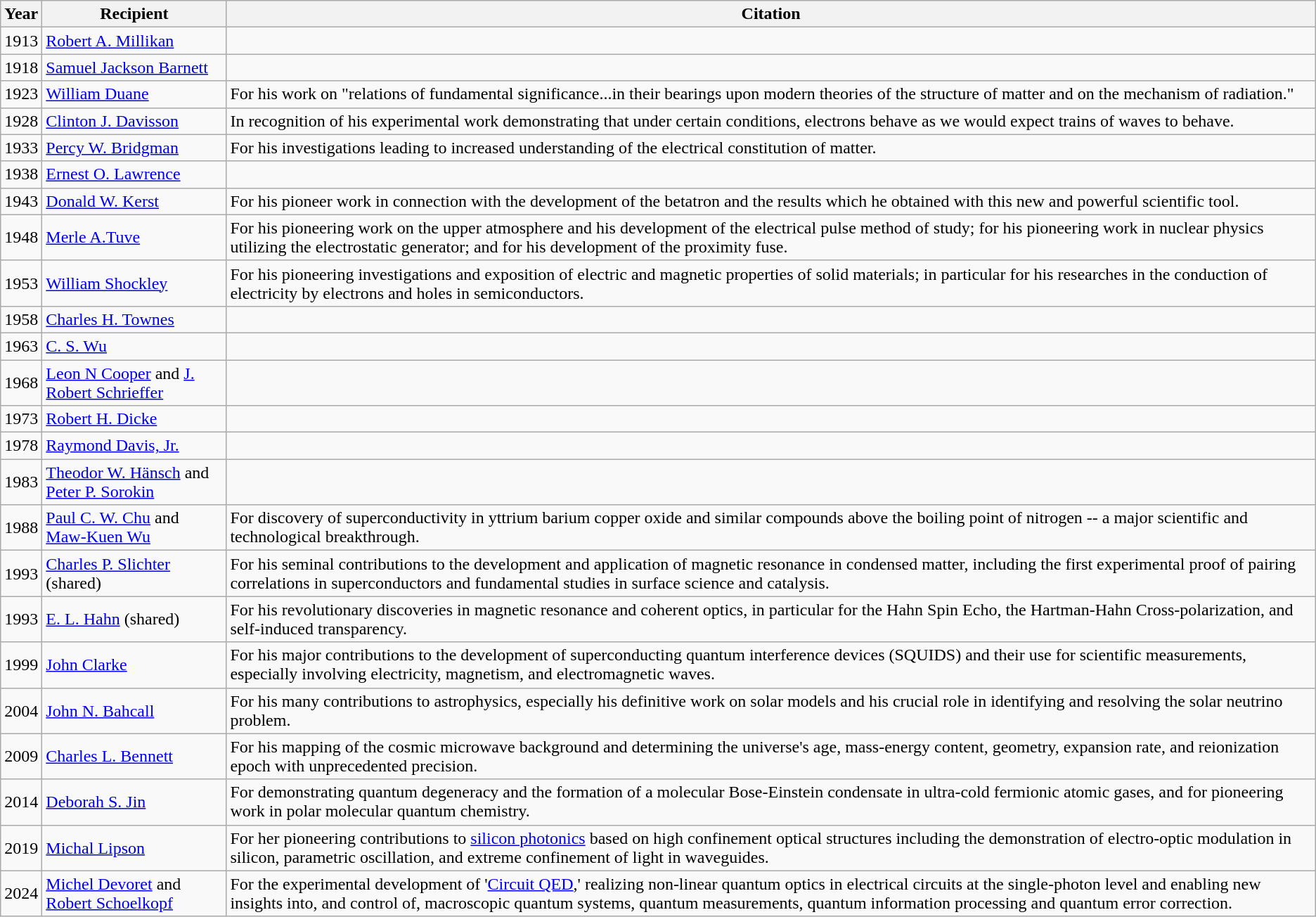<table class="wikitable">
<tr>
<th>Year</th>
<th>Recipient</th>
<th>Citation</th>
</tr>
<tr>
<td>1913</td>
<td><a href='#'>Robert A. Millikan</a></td>
<td></td>
</tr>
<tr>
<td>1918</td>
<td><a href='#'>Samuel Jackson Barnett</a></td>
<td></td>
</tr>
<tr>
<td>1923</td>
<td><a href='#'>William Duane</a></td>
<td>For his work on "relations of fundamental significance...in their bearings upon modern theories of the structure of matter and on the mechanism of radiation."</td>
</tr>
<tr>
<td>1928</td>
<td><a href='#'>Clinton J. Davisson</a></td>
<td>In recognition of his experimental work demonstrating that under certain conditions, electrons behave as we would expect trains of waves to behave.</td>
</tr>
<tr>
<td>1933</td>
<td><a href='#'>Percy W. Bridgman</a></td>
<td>For his investigations leading to increased understanding of the electrical constitution of matter.</td>
</tr>
<tr>
<td>1938</td>
<td><a href='#'>Ernest O. Lawrence</a></td>
<td></td>
</tr>
<tr>
<td>1943</td>
<td><a href='#'>Donald W. Kerst</a></td>
<td>For his pioneer work in connection with the development of the betatron and the results which he obtained with this new and powerful scientific tool.</td>
</tr>
<tr>
<td>1948</td>
<td><a href='#'>Merle A.Tuve</a></td>
<td>For his pioneering work on the upper atmosphere and his development of the electrical pulse method of study; for his pioneering work in nuclear physics utilizing the electrostatic generator; and for his development of the proximity fuse.</td>
</tr>
<tr>
<td>1953</td>
<td><a href='#'>William Shockley</a></td>
<td>For his pioneering investigations and exposition of electric and magnetic properties of solid materials; in particular for his researches in the conduction of electricity by electrons and holes in semiconductors.</td>
</tr>
<tr>
<td>1958</td>
<td><a href='#'>Charles H. Townes</a></td>
<td></td>
</tr>
<tr>
<td>1963</td>
<td><a href='#'>C. S. Wu</a></td>
<td></td>
</tr>
<tr>
<td>1968</td>
<td><a href='#'>Leon N Cooper</a> and <a href='#'>J. Robert Schrieffer</a></td>
<td></td>
</tr>
<tr>
<td>1973</td>
<td><a href='#'>Robert H. Dicke</a></td>
<td></td>
</tr>
<tr>
<td>1978</td>
<td><a href='#'>Raymond Davis, Jr.</a></td>
<td></td>
</tr>
<tr>
<td>1983</td>
<td><a href='#'>Theodor W. Hänsch</a> and <a href='#'>Peter P. Sorokin</a></td>
<td></td>
</tr>
<tr>
<td>1988</td>
<td><a href='#'>Paul C. W. Chu</a> and <a href='#'>Maw-Kuen Wu</a></td>
<td>For discovery of superconductivity in yttrium barium copper oxide and similar compounds above the boiling point of nitrogen -- a major scientific and technological breakthrough.</td>
</tr>
<tr>
<td>1993</td>
<td><a href='#'>Charles P. Slichter</a><br>(shared)</td>
<td>For his seminal contributions to the development and application of magnetic resonance in condensed matter, including the first experimental proof of pairing correlations in superconductors and fundamental studies in surface science and catalysis.</td>
</tr>
<tr>
<td>1993</td>
<td><a href='#'>E. L. Hahn</a> (shared)</td>
<td>For his revolutionary discoveries in magnetic resonance and coherent optics, in particular for the Hahn Spin Echo, the Hartman-Hahn Cross-polarization, and self-induced transparency.</td>
</tr>
<tr>
<td>1999</td>
<td><a href='#'>John Clarke</a></td>
<td>For his major contributions to the development of superconducting quantum interference devices (SQUIDS) and their use for scientific measurements, especially involving electricity, magnetism, and electromagnetic waves.</td>
</tr>
<tr>
<td>2004</td>
<td><a href='#'>John N. Bahcall</a></td>
<td>For his many contributions to astrophysics, especially his definitive work on solar models and his crucial role in identifying and resolving the solar neutrino problem.</td>
</tr>
<tr>
<td>2009</td>
<td><a href='#'>Charles L. Bennett</a></td>
<td>For his mapping of the cosmic microwave background and determining the universe's age, mass-energy content, geometry, expansion rate, and reionization epoch with unprecedented precision.</td>
</tr>
<tr>
<td>2014</td>
<td><a href='#'>Deborah S. Jin</a></td>
<td>For demonstrating quantum degeneracy and the formation of a molecular Bose‐Einstein condensate in ultra‐cold fermionic atomic gases, and for pioneering work in polar molecular quantum chemistry.</td>
</tr>
<tr>
<td>2019</td>
<td><a href='#'>Michal Lipson</a></td>
<td>For her pioneering contributions to <a href='#'>silicon photonics</a> based on high confinement optical structures including the demonstration of electro-optic modulation in silicon, parametric oscillation, and extreme confinement of light in waveguides.</td>
</tr>
<tr>
<td>2024</td>
<td><a href='#'>Michel Devoret</a> and <a href='#'>Robert Schoelkopf</a></td>
<td>For the experimental development of '<a href='#'>Circuit QED</a>,' realizing non-linear quantum optics in electrical circuits at the single-photon level and enabling new insights into, and control of, macroscopic quantum systems, quantum measurements, quantum information processing and quantum error correction.</td>
</tr>
</table>
